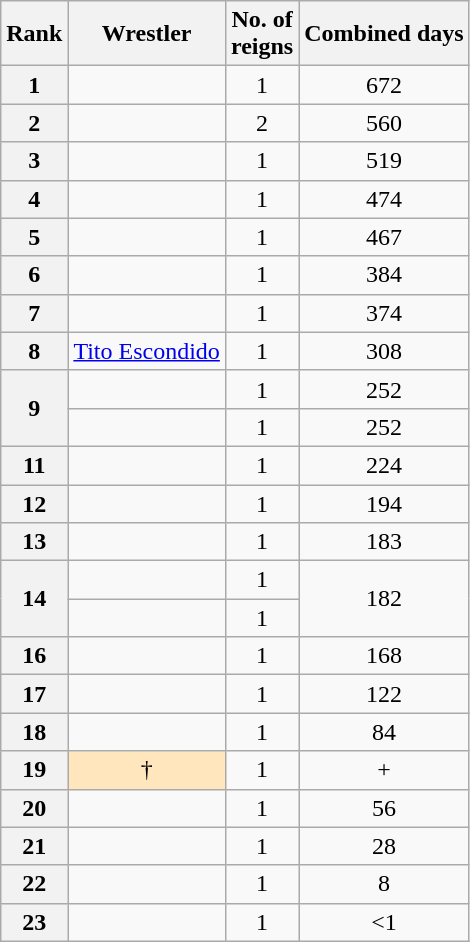<table class="wikitable sortable" style="text-align: center">
<tr>
<th>Rank</th>
<th>Wrestler</th>
<th>No. of<br>reigns</th>
<th data-sort-type="number">Combined days</th>
</tr>
<tr>
<th>1</th>
<td></td>
<td>1</td>
<td>672</td>
</tr>
<tr>
<th>2</th>
<td></td>
<td>2</td>
<td>560</td>
</tr>
<tr>
<th>3</th>
<td></td>
<td>1</td>
<td>519</td>
</tr>
<tr>
<th>4</th>
<td></td>
<td>1</td>
<td>474</td>
</tr>
<tr>
<th>5</th>
<td></td>
<td>1</td>
<td>467</td>
</tr>
<tr>
<th>6</th>
<td></td>
<td>1</td>
<td>384</td>
</tr>
<tr>
<th>7</th>
<td></td>
<td>1</td>
<td>374</td>
</tr>
<tr>
<th>8</th>
<td><a href='#'>Tito Escondido</a></td>
<td>1</td>
<td>308</td>
</tr>
<tr>
<th rowspan=2>9</th>
<td></td>
<td>1</td>
<td>252</td>
</tr>
<tr>
<td></td>
<td>1</td>
<td>252</td>
</tr>
<tr>
<th>11</th>
<td></td>
<td>1</td>
<td>224</td>
</tr>
<tr>
<th>12</th>
<td></td>
<td>1</td>
<td>194</td>
</tr>
<tr>
<th>13</th>
<td></td>
<td>1</td>
<td>183</td>
</tr>
<tr>
<th rowspan=2>14</th>
<td></td>
<td>1</td>
<td rowspan=2>182</td>
</tr>
<tr>
<td></td>
<td>1</td>
</tr>
<tr>
<th>16</th>
<td></td>
<td>1</td>
<td>168</td>
</tr>
<tr>
<th>17</th>
<td></td>
<td>1</td>
<td>122</td>
</tr>
<tr>
<th>18</th>
<td></td>
<td>1</td>
<td>84</td>
</tr>
<tr>
<th>19</th>
<td style="background-color: #ffe6bd;"> †</td>
<td>1</td>
<td>+</td>
</tr>
<tr>
<th>20</th>
<td></td>
<td>1</td>
<td>56</td>
</tr>
<tr>
<th>21</th>
<td></td>
<td>1</td>
<td>28</td>
</tr>
<tr>
<th>22</th>
<td></td>
<td>1</td>
<td>8</td>
</tr>
<tr>
<th>23</th>
<td></td>
<td>1</td>
<td><1</td>
</tr>
</table>
